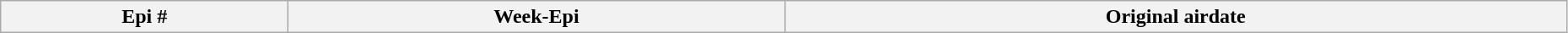<table class="wikitable plainrowheaders" style="width:98%;">
<tr>
<th>Epi #</th>
<th>Week-Epi</th>
<th>Original airdate<br>



</th>
</tr>
</table>
